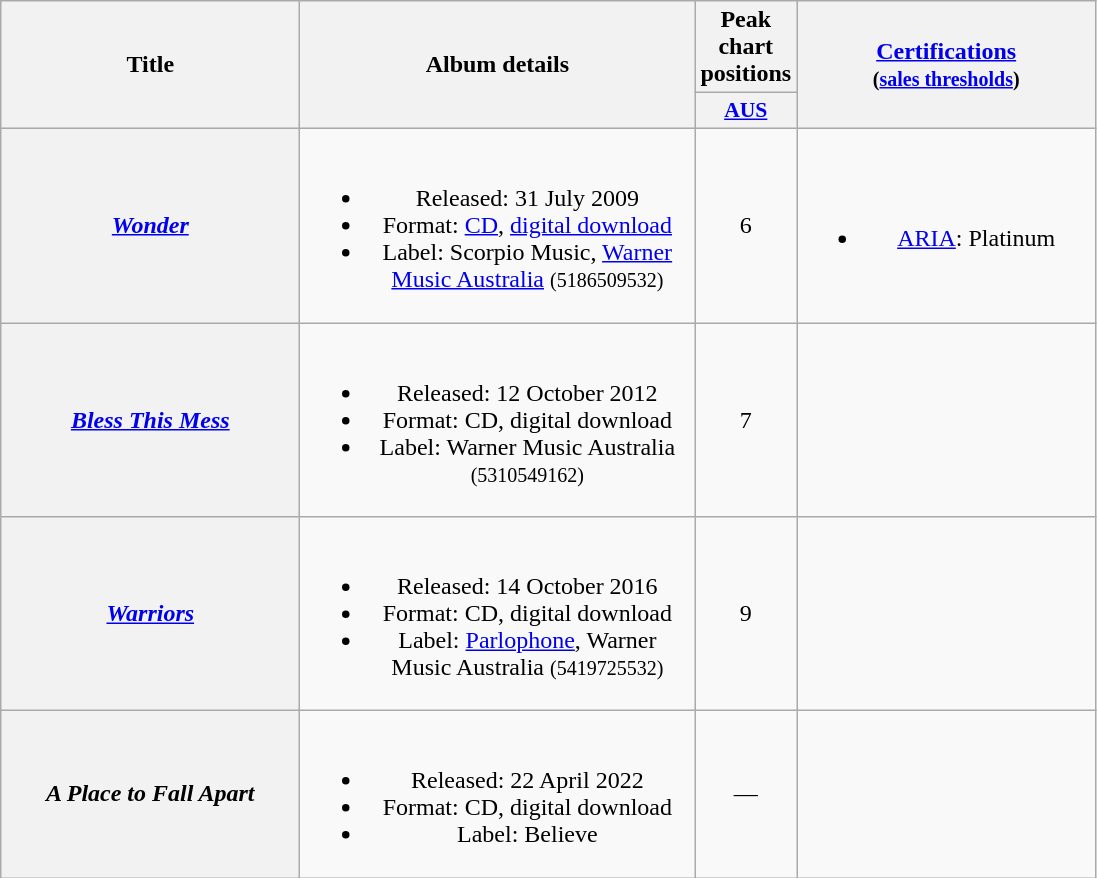<table class="wikitable plainrowheaders" style="text-align:center;" border="1">
<tr>
<th scope="col" rowspan="2" style="width:12em;">Title</th>
<th scope="col" rowspan="2" style="width:16em;">Album details</th>
<th scope="col" colspan="1">Peak chart positions</th>
<th scope="col" rowspan="2" style="width:12em;"><a href='#'>Certifications</a><br><small>(<a href='#'>sales thresholds</a>)</small></th>
</tr>
<tr>
<th scope="col" style="width:3em;font-size:90%;"><a href='#'>AUS</a><br></th>
</tr>
<tr>
<th scope="row"><em><a href='#'>Wonder</a></em></th>
<td><br><ul><li>Released: 31 July 2009</li><li>Format: <a href='#'>CD</a>, <a href='#'>digital download</a></li><li>Label: Scorpio Music, <a href='#'>Warner Music Australia</a>  <small>(5186509532)</small></li></ul></td>
<td>6</td>
<td><br><ul><li><a href='#'>ARIA</a>: Platinum</li></ul></td>
</tr>
<tr>
<th scope="row"><em><a href='#'>Bless This Mess</a></em></th>
<td><br><ul><li>Released: 12 October 2012</li><li>Format: CD, digital download</li><li>Label: Warner Music Australia <small>(5310549162)</small></li></ul></td>
<td>7</td>
<td></td>
</tr>
<tr>
<th scope="row"><em><a href='#'>Warriors</a></em></th>
<td><br><ul><li>Released: 14 October 2016</li><li>Format: CD, digital download</li><li>Label: <a href='#'>Parlophone</a>, Warner Music Australia <small> (5419725532)</small></li></ul></td>
<td>9</td>
<td></td>
</tr>
<tr>
<th scope="row"><em>A Place to Fall Apart</em></th>
<td><br><ul><li>Released: 22 April 2022</li><li>Format: CD, digital download</li><li>Label: Believe</li></ul></td>
<td>—</td>
<td></td>
</tr>
</table>
